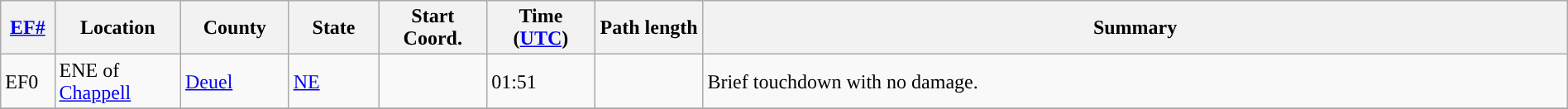<table class="wikitable sortable" style="width:100%;">
<tr>
<th scope="col"  style="width:3%; text-align:center;"><a href='#'>EF#</a></th>
<th scope="col"  style="width:7%; text-align:center;" class="unsortable">Location</th>
<th scope="col"  style="width:6%; text-align:center;" class="unsortable">County</th>
<th scope="col"  style="width:5%; text-align:center;">State</th>
<th scope="col"  style="width:6%; text-align:center;">Start Coord.</th>
<th scope="col"  style="width:6%; text-align:center;">Time (<a href='#'>UTC</a>)</th>
<th scope="col"  style="width:6%; text-align:center;">Path length</th>
<th scope="col" class="unsortable" style="width:48%; text-align:center;">Summary</th>
</tr>
<tr>
<td>EF0</td>
<td>ENE of <a href='#'>Chappell</a></td>
<td><a href='#'>Deuel</a></td>
<td><a href='#'>NE</a></td>
<td></td>
<td>01:51</td>
<td></td>
<td>Brief touchdown with no damage.</td>
</tr>
<tr>
</tr>
</table>
